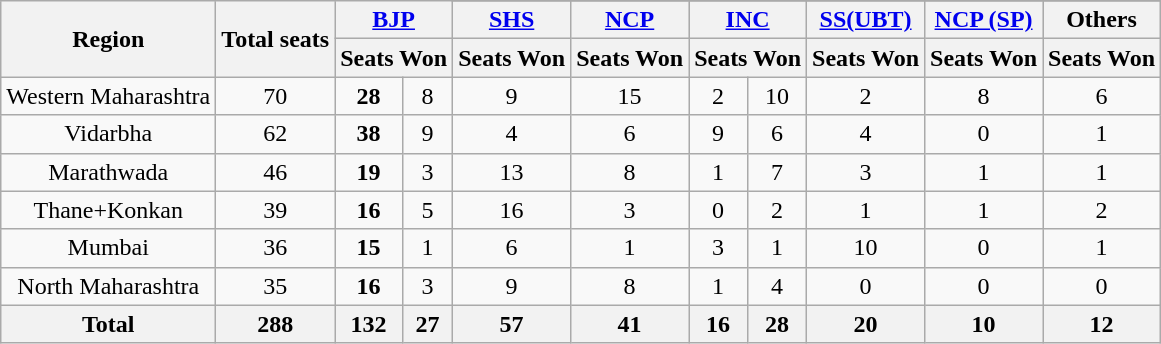<table class="wikitable sortable" style="text-align:center;">
<tr>
<th rowspan="3">Region</th>
<th rowspan="3">Total seats</th>
<th rowspan="2" colspan="2"><a href='#'>BJP</a></th>
</tr>
<tr bgcolor="#cccccc">
<th><a href='#'>SHS</a></th>
<th><a href='#'>NCP</a></th>
<th colspan="2"><a href='#'>INC</a></th>
<th><a href='#'>SS(UBT)</a></th>
<th><a href='#'>NCP (SP)</a></th>
<th>Others</th>
</tr>
<tr>
<th colspan="2">Seats Won</th>
<th>Seats Won</th>
<th>Seats Won</th>
<th colspan="2">Seats Won</th>
<th>Seats Won</th>
<th>Seats Won</th>
<th>Seats Won</th>
</tr>
<tr>
<td>Western Maharashtra</td>
<td>70</td>
<td><strong>28</strong></td>
<td>8</td>
<td>9</td>
<td>15</td>
<td>2</td>
<td>10</td>
<td>2</td>
<td>8</td>
<td>6</td>
</tr>
<tr>
<td>Vidarbha</td>
<td>62</td>
<td><strong>38</strong></td>
<td>9</td>
<td>4</td>
<td>6</td>
<td>9</td>
<td>6</td>
<td>4</td>
<td>0</td>
<td>1</td>
</tr>
<tr>
<td>Marathwada</td>
<td>46</td>
<td><strong>19</strong></td>
<td>3</td>
<td>13</td>
<td>8</td>
<td>1</td>
<td>7</td>
<td>3</td>
<td>1</td>
<td>1</td>
</tr>
<tr>
<td>Thane+Konkan</td>
<td>39</td>
<td><strong>16</strong></td>
<td>5</td>
<td>16</td>
<td>3</td>
<td>0</td>
<td>2</td>
<td>1</td>
<td>1</td>
<td>2</td>
</tr>
<tr>
<td>Mumbai</td>
<td>36</td>
<td><strong>15</strong></td>
<td>1</td>
<td>6</td>
<td>1</td>
<td>3</td>
<td>1</td>
<td>10</td>
<td>0</td>
<td>1</td>
</tr>
<tr>
<td>North Maharashtra</td>
<td>35</td>
<td><strong>16</strong></td>
<td>3</td>
<td>9</td>
<td>8</td>
<td>1</td>
<td>4</td>
<td>0</td>
<td>0</td>
<td>0</td>
</tr>
<tr>
<th><strong>Total</strong></th>
<th>288</th>
<th>132</th>
<th>27</th>
<th>57</th>
<th>41</th>
<th>16</th>
<th>28</th>
<th>20</th>
<th>10</th>
<th>12</th>
</tr>
</table>
